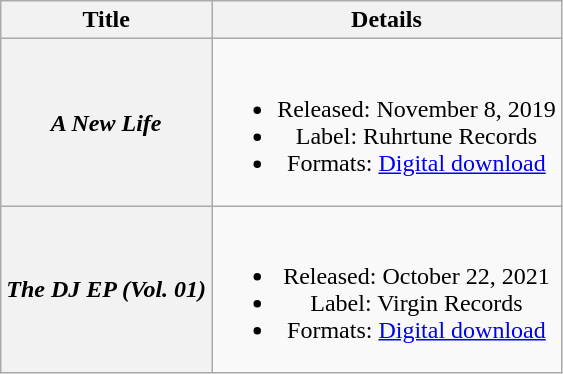<table class="wikitable plainrowheaders" style="text-align:center;">
<tr>
<th scope="col">Title</th>
<th scope="col">Details</th>
</tr>
<tr>
<th scope="row"><em>A New Life</em></th>
<td><br><ul><li>Released: November 8, 2019</li><li>Label: Ruhrtune Records</li><li>Formats: <a href='#'>Digital download</a></li></ul></td>
</tr>
<tr>
<th scope="row"><em>The DJ EP (Vol. 01)</em></th>
<td><br><ul><li>Released: October 22, 2021</li><li>Label: Virgin Records</li><li>Formats: <a href='#'>Digital download</a></li></ul></td>
</tr>
</table>
